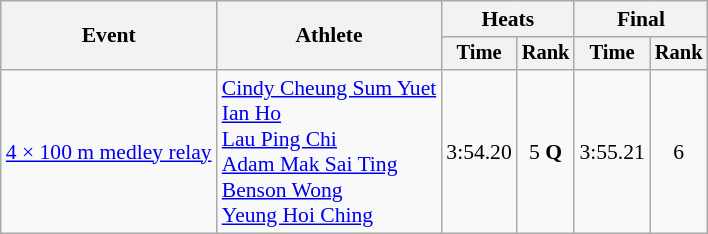<table class=wikitable style="font-size:90%">
<tr>
<th rowspan="2">Event</th>
<th rowspan="2">Athlete</th>
<th colspan="2">Heats</th>
<th colspan="2">Final</th>
</tr>
<tr style="font-size:95%">
<th>Time</th>
<th>Rank</th>
<th>Time</th>
<th>Rank</th>
</tr>
<tr align=center>
<td align=left><a href='#'>4 × 100 m medley relay</a></td>
<td align=left><a href='#'>Cindy Cheung Sum Yuet</a><br><a href='#'>Ian Ho</a><br><a href='#'>Lau Ping Chi</a><br><a href='#'>Adam Mak Sai Ting</a><br><a href='#'>Benson Wong</a><br><a href='#'>Yeung Hoi Ching</a></td>
<td>3:54.20</td>
<td>5 <strong>Q</strong></td>
<td>3:55.21</td>
<td>6</td>
</tr>
</table>
